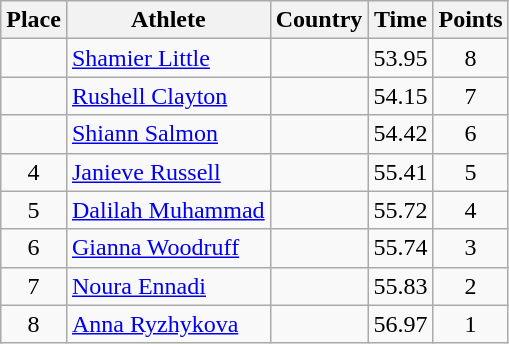<table class="wikitable">
<tr>
<th>Place</th>
<th>Athlete</th>
<th>Country</th>
<th>Time</th>
<th>Points</th>
</tr>
<tr>
<td align=center></td>
<td><a href='#'>Shamier Little</a></td>
<td></td>
<td>53.95</td>
<td align=center>8</td>
</tr>
<tr>
<td align=center></td>
<td><a href='#'>Rushell Clayton</a></td>
<td></td>
<td>54.15</td>
<td align=center>7</td>
</tr>
<tr>
<td align=center></td>
<td><a href='#'>Shiann Salmon</a></td>
<td></td>
<td>54.42</td>
<td align=center>6</td>
</tr>
<tr>
<td align=center>4</td>
<td><a href='#'>Janieve Russell</a></td>
<td></td>
<td>55.41</td>
<td align=center>5</td>
</tr>
<tr>
<td align=center>5</td>
<td><a href='#'>Dalilah Muhammad</a></td>
<td></td>
<td>55.72</td>
<td align=center>4</td>
</tr>
<tr>
<td align=center>6</td>
<td><a href='#'>Gianna Woodruff</a></td>
<td></td>
<td>55.74</td>
<td align=center>3</td>
</tr>
<tr>
<td align=center>7</td>
<td><a href='#'>Noura Ennadi</a></td>
<td></td>
<td>55.83</td>
<td align=center>2</td>
</tr>
<tr>
<td align=center>8</td>
<td><a href='#'>Anna Ryzhykova</a></td>
<td></td>
<td>56.97</td>
<td align=center>1</td>
</tr>
</table>
